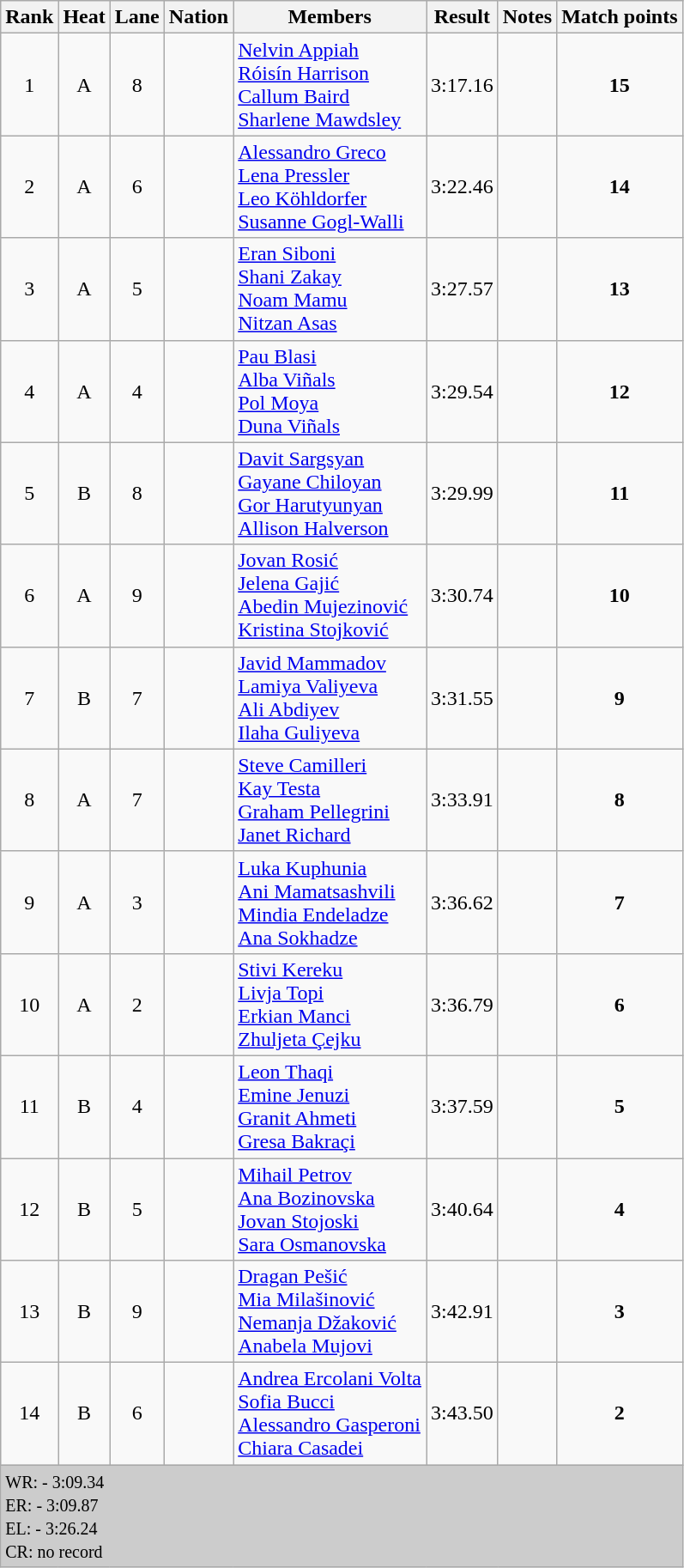<table class="wikitable sortable" style="text-align:left;">
<tr>
<th>Rank</th>
<th>Heat</th>
<th>Lane</th>
<th>Nation</th>
<th>Members</th>
<th>Result</th>
<th>Notes</th>
<th>Match points</th>
</tr>
<tr>
<td align=center>1</td>
<td align=center>A</td>
<td align=center>8</td>
<td></td>
<td><a href='#'>Nelvin Appiah</a><br><a href='#'>Róisín Harrison</a><br><a href='#'>Callum Baird</a><br><a href='#'>Sharlene Mawdsley</a></td>
<td align=center>3:17.16</td>
<td align=center></td>
<td align=center><strong>15</strong></td>
</tr>
<tr>
<td align=center>2</td>
<td align=center>A</td>
<td align=center>6</td>
<td></td>
<td><a href='#'>Alessandro Greco</a><br><a href='#'>Lena Pressler</a><br><a href='#'>Leo Köhldorfer</a><br><a href='#'>Susanne Gogl-Walli</a></td>
<td align=center>3:22.46</td>
<td align=center></td>
<td align=center><strong>14</strong></td>
</tr>
<tr>
<td align=center>3</td>
<td align=center>A</td>
<td align=center>5</td>
<td></td>
<td><a href='#'>Eran Siboni</a><br><a href='#'>Shani Zakay</a><br><a href='#'>Noam Mamu</a><br><a href='#'>Nitzan Asas</a></td>
<td align=center>3:27.57</td>
<td align=center></td>
<td align=center><strong>13</strong></td>
</tr>
<tr>
<td align=center>4</td>
<td align=center>A</td>
<td align=center>4</td>
<td></td>
<td><a href='#'>Pau Blasi</a><br><a href='#'>Alba Viñals</a><br><a href='#'>Pol Moya</a><br><a href='#'>Duna Viñals</a></td>
<td align=center>3:29.54</td>
<td align=center></td>
<td align=center><strong>12</strong></td>
</tr>
<tr>
<td align=center>5</td>
<td align=center>B</td>
<td align=center>8</td>
<td></td>
<td><a href='#'>Davit Sargsyan</a><br><a href='#'>Gayane Chiloyan</a><br><a href='#'>Gor Harutyunyan</a><br><a href='#'>Allison Halverson</a></td>
<td align=center>3:29.99</td>
<td align=center></td>
<td align=center><strong>11</strong></td>
</tr>
<tr>
<td align=center>6</td>
<td align=center>A</td>
<td align=center>9</td>
<td></td>
<td><a href='#'>Jovan Rosić</a><br><a href='#'>Jelena Gajić</a><br><a href='#'>Abedin Mujezinović</a><br><a href='#'>Kristina Stojković</a></td>
<td align=center>3:30.74</td>
<td align=center></td>
<td align=center><strong>10</strong></td>
</tr>
<tr>
<td align=center>7</td>
<td align=center>B</td>
<td align=center>7</td>
<td></td>
<td><a href='#'>Javid Mammadov</a><br><a href='#'>Lamiya Valiyeva</a><br><a href='#'>Ali Abdiyev</a><br><a href='#'>Ilaha Guliyeva</a></td>
<td align=center>3:31.55</td>
<td align=center></td>
<td align=center><strong>9</strong></td>
</tr>
<tr>
<td align=center>8</td>
<td align=center>A</td>
<td align=center>7</td>
<td></td>
<td><a href='#'>Steve Camilleri</a><br><a href='#'>Kay Testa</a><br><a href='#'>Graham Pellegrini</a><br><a href='#'>Janet Richard</a></td>
<td align=center>3:33.91</td>
<td align=center></td>
<td align=center><strong>8</strong></td>
</tr>
<tr>
<td align=center>9</td>
<td align=center>A</td>
<td align=center>3</td>
<td></td>
<td><a href='#'>Luka Kuphunia</a><br><a href='#'>Ani Mamatsashvili</a><br><a href='#'>Mindia Endeladze</a><br><a href='#'>Ana Sokhadze</a></td>
<td align=center>3:36.62</td>
<td align=center></td>
<td align=center><strong>7</strong></td>
</tr>
<tr>
<td align=center>10</td>
<td align=center>A</td>
<td align=center>2</td>
<td></td>
<td><a href='#'>Stivi Kereku</a><br><a href='#'>Livja Topi</a><br><a href='#'>Erkian Manci</a><br><a href='#'>Zhuljeta Çejku</a></td>
<td align=center>3:36.79</td>
<td align=center></td>
<td align=center><strong>6</strong></td>
</tr>
<tr>
<td align=center>11</td>
<td align=center>B</td>
<td align=center>4</td>
<td></td>
<td><a href='#'>Leon Thaqi</a><br><a href='#'>Emine Jenuzi</a><br><a href='#'>Granit Ahmeti</a><br><a href='#'>Gresa Bakraçi</a></td>
<td align=center>3:37.59</td>
<td align=center></td>
<td align=center><strong>5</strong></td>
</tr>
<tr>
<td align=center>12</td>
<td align=center>B</td>
<td align=center>5</td>
<td></td>
<td><a href='#'>Mihail Petrov</a><br><a href='#'>Ana Bozinovska</a><br><a href='#'>Jovan Stojoski</a><br><a href='#'>Sara Osmanovska</a></td>
<td align=center>3:40.64</td>
<td align=center></td>
<td align=center><strong>4</strong></td>
</tr>
<tr>
<td align=center>13</td>
<td align=center>B</td>
<td align=center>9</td>
<td></td>
<td><a href='#'>Dragan Pešić</a><br><a href='#'>Mia Milašinović</a><br><a href='#'>Nemanja Džaković</a><br><a href='#'>Anabela Mujovi</a></td>
<td align=center>3:42.91</td>
<td align=center></td>
<td align=center><strong>3</strong></td>
</tr>
<tr>
<td align=center>14</td>
<td align=center>B</td>
<td align=center>6</td>
<td></td>
<td><a href='#'>Andrea Ercolani Volta</a><br><a href='#'>Sofia Bucci</a><br><a href='#'>Alessandro Gasperoni</a><br><a href='#'>Chiara Casadei</a></td>
<td align=center>3:43.50</td>
<td align=center></td>
<td align=center><strong>2</strong></td>
</tr>
<tr>
<td colspan="8" bgcolor="#cccccc"><small>WR:  - 3:09.34<br>ER:  - 3:09.87<br></small><small>EL:  - 3:26.24 <br>CR: no record</small></td>
</tr>
</table>
